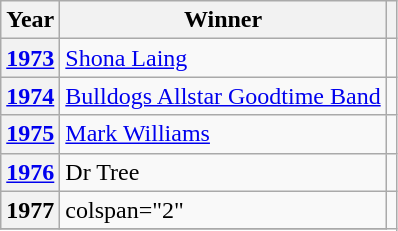<table class="wikitable">
<tr>
<th scope="col">Year</th>
<th scope="col">Winner</th>
<th scope="col"></th>
</tr>
<tr>
<th scope="row"><a href='#'>1973</a></th>
<td><a href='#'>Shona Laing</a></td>
<td align="center"></td>
</tr>
<tr>
<th scope="row"><a href='#'>1974</a></th>
<td><a href='#'>Bulldogs Allstar Goodtime Band</a></td>
<td align="center"></td>
</tr>
<tr>
<th scope="row"><a href='#'>1975</a></th>
<td><a href='#'>Mark Williams</a></td>
<td align="center"></td>
</tr>
<tr>
<th scope="row"><a href='#'>1976</a></th>
<td>Dr Tree</td>
<td align="center"></td>
</tr>
<tr>
<th scope="row">1977</th>
<td>colspan="2" </td>
</tr>
<tr>
</tr>
</table>
